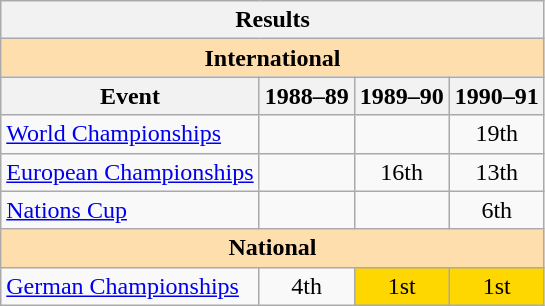<table class="wikitable" style="text-align:center">
<tr>
<th colspan=4 align=center><strong>Results</strong></th>
</tr>
<tr>
<th style="background-color: #ffdead; " colspan=4 align=center><strong>International</strong></th>
</tr>
<tr>
<th>Event</th>
<th>1988–89</th>
<th>1989–90</th>
<th>1990–91</th>
</tr>
<tr>
<td align=left><a href='#'>World Championships</a></td>
<td></td>
<td></td>
<td>19th</td>
</tr>
<tr>
<td align=left><a href='#'>European Championships</a></td>
<td></td>
<td>16th</td>
<td>13th</td>
</tr>
<tr>
<td align=left><a href='#'>Nations Cup</a></td>
<td></td>
<td></td>
<td>6th</td>
</tr>
<tr>
<th style="background-color: #ffdead; " colspan=4 align=center><strong>National</strong></th>
</tr>
<tr>
<td align=left><a href='#'>German Championships</a></td>
<td>4th</td>
<td bgcolor=gold>1st</td>
<td bgcolor=gold>1st</td>
</tr>
</table>
